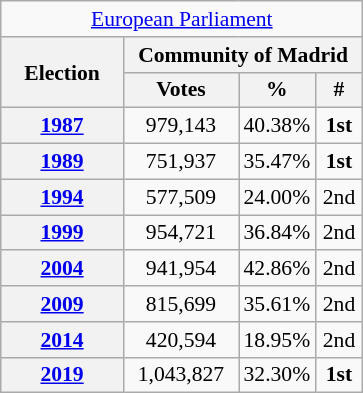<table class="wikitable" style="font-size:90%; text-align:center;">
<tr>
<td colspan="4"><a href='#'>European Parliament</a></td>
</tr>
<tr>
<th rowspan="2" width="75">Election</th>
<th colspan="3">Community of Madrid</th>
</tr>
<tr>
<th width="70">Votes</th>
<th width="35">%</th>
<th width="25">#</th>
</tr>
<tr>
<th><a href='#'>1987</a></th>
<td>979,143</td>
<td>40.38%</td>
<td><strong>1st</strong></td>
</tr>
<tr>
<th><a href='#'>1989</a></th>
<td>751,937</td>
<td>35.47%</td>
<td><strong>1st</strong></td>
</tr>
<tr>
<th><a href='#'>1994</a></th>
<td>577,509</td>
<td>24.00%</td>
<td>2nd</td>
</tr>
<tr>
<th><a href='#'>1999</a></th>
<td>954,721</td>
<td>36.84%</td>
<td>2nd</td>
</tr>
<tr>
<th><a href='#'>2004</a></th>
<td>941,954</td>
<td>42.86%</td>
<td>2nd</td>
</tr>
<tr>
<th><a href='#'>2009</a></th>
<td>815,699</td>
<td>35.61%</td>
<td>2nd</td>
</tr>
<tr>
<th><a href='#'>2014</a></th>
<td>420,594</td>
<td>18.95%</td>
<td>2nd</td>
</tr>
<tr>
<th><a href='#'>2019</a></th>
<td>1,043,827</td>
<td>32.30%</td>
<td><strong>1st</strong></td>
</tr>
</table>
